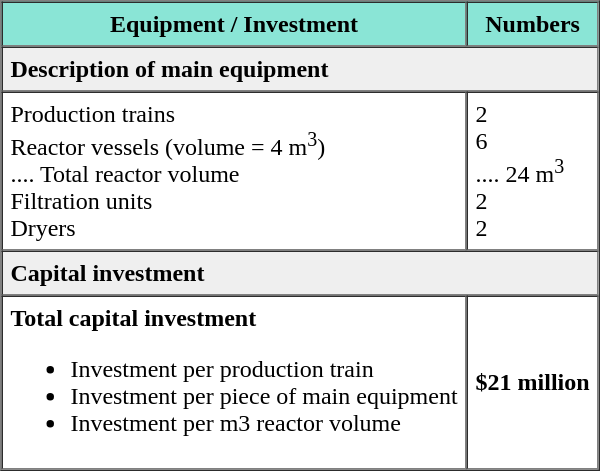<table " border="1" cellpadding="5" cellspacing="0" align="center">
<tr>
<th style="background: #8AE5D6;">Equipment / Investment</th>
<th style="background: #8AE5D6;">Numbers</th>
</tr>
<tr>
<td colspan="2" style="background:#efefef;"><strong>Description of main equipment</strong></td>
</tr>
<tr>
<td>Production trains<br>Reactor vessels (volume = 4 m<sup>3</sup>)
<br>.... Total reactor volume
<br>Filtration units
<br>Dryers</td>
<td>2<br>6
<br>.... 24 m<sup>3</sup>
<br>2
<br>2</td>
</tr>
<tr>
<td colspan="2" style="background: #efefef;"><strong>Capital investment</strong></td>
</tr>
<tr>
<td><strong>Total capital investment</strong><br><ul><li>Investment per production train</li><li>Investment per piece of main equipment</li><li>Investment per m3 reactor volume</li></ul></td>
<td><strong>$21 million</strong><br></td>
</tr>
<tr>
</tr>
</table>
